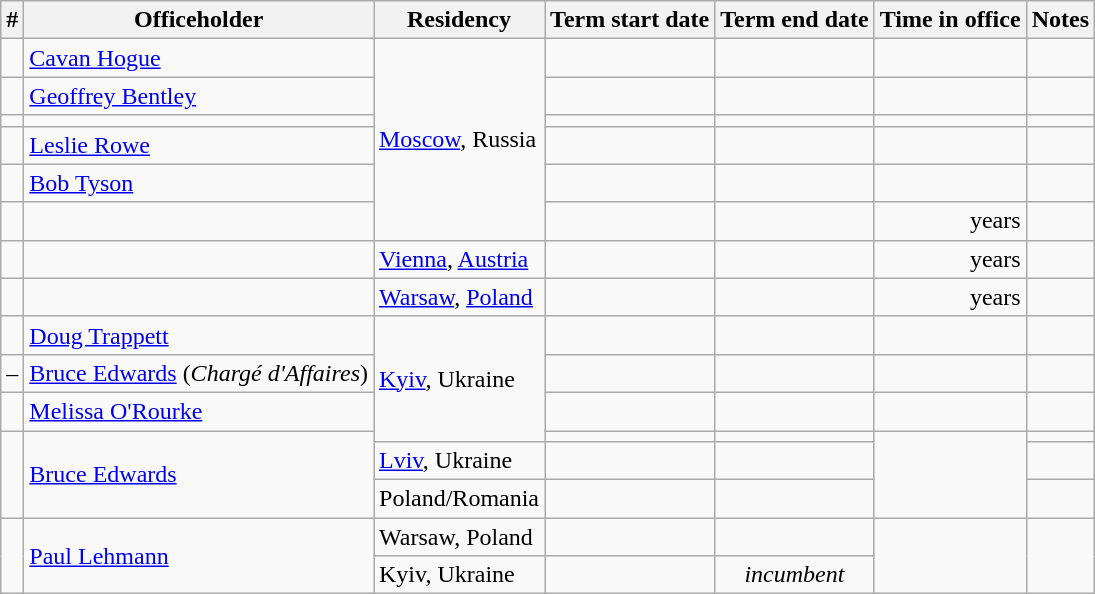<table class='wikitable sortable'>
<tr>
<th>#</th>
<th>Officeholder</th>
<th>Residency</th>
<th>Term start date</th>
<th>Term end date</th>
<th>Time in office</th>
<th>Notes</th>
</tr>
<tr>
<td align=center></td>
<td><a href='#'>Cavan Hogue</a></td>
<td rowspan=6><a href='#'>Moscow</a>, Russia</td>
<td align=center></td>
<td align=center></td>
<td align=right></td>
<td></td>
</tr>
<tr>
<td align=center></td>
<td><a href='#'>Geoffrey Bentley</a></td>
<td align=center></td>
<td align=center></td>
<td align=right></td>
<td></td>
</tr>
<tr>
<td align=center></td>
<td></td>
<td align=center></td>
<td align=center></td>
<td align=right></td>
<td></td>
</tr>
<tr>
<td align=center></td>
<td><a href='#'>Leslie Rowe</a></td>
<td align=center></td>
<td align=center></td>
<td align=right></td>
<td></td>
</tr>
<tr>
<td align=center></td>
<td><a href='#'>Bob Tyson</a></td>
<td align=center></td>
<td align=center></td>
<td align=right><strong></strong></td>
<td></td>
</tr>
<tr>
<td align=center></td>
<td></td>
<td align=center></td>
<td align=center></td>
<td align=right> years</td>
<td></td>
</tr>
<tr>
<td align=center></td>
<td></td>
<td><a href='#'>Vienna</a>, <a href='#'>Austria</a></td>
<td align=center></td>
<td align=center></td>
<td align=right> years</td>
<td></td>
</tr>
<tr>
<td align=center></td>
<td></td>
<td><a href='#'>Warsaw</a>, <a href='#'>Poland</a></td>
<td align=center></td>
<td align=center></td>
<td align=right> years</td>
<td></td>
</tr>
<tr>
<td align=center></td>
<td><a href='#'>Doug Trappett</a></td>
<td rowspan=4><a href='#'>Kyiv</a>, Ukraine</td>
<td align=center></td>
<td align=center></td>
<td align=right></td>
<td></td>
</tr>
<tr>
<td align=center>–</td>
<td><a href='#'>Bruce Edwards</a> (<em>Chargé d'Affaires</em>)</td>
<td align=center></td>
<td align=center></td>
<td align=right></td>
<td></td>
</tr>
<tr>
<td align=center></td>
<td><a href='#'>Melissa O'Rourke</a></td>
<td align=center></td>
<td align=center></td>
<td align=right></td>
<td></td>
</tr>
<tr>
<td rowspan=3 align=center></td>
<td rowspan=3><a href='#'>Bruce Edwards</a></td>
<td align=center></td>
<td align=center></td>
<td rowspan=3 align=right></td>
<td></td>
</tr>
<tr>
<td><a href='#'>Lviv</a>, Ukraine</td>
<td align=center></td>
<td align=center></td>
<td></td>
</tr>
<tr>
<td>Poland/Romania</td>
<td align=center></td>
<td align=center></td>
<td></td>
</tr>
<tr>
<td rowspan=2 align=center></td>
<td rowspan=2><a href='#'>Paul Lehmann</a></td>
<td>Warsaw, Poland</td>
<td align=center></td>
<td align=center></td>
<td rowspan=2 align=right></td>
<td rowspan=2></td>
</tr>
<tr>
<td>Kyiv, Ukraine</td>
<td align=center></td>
<td align=center><em>incumbent</em></td>
</tr>
</table>
